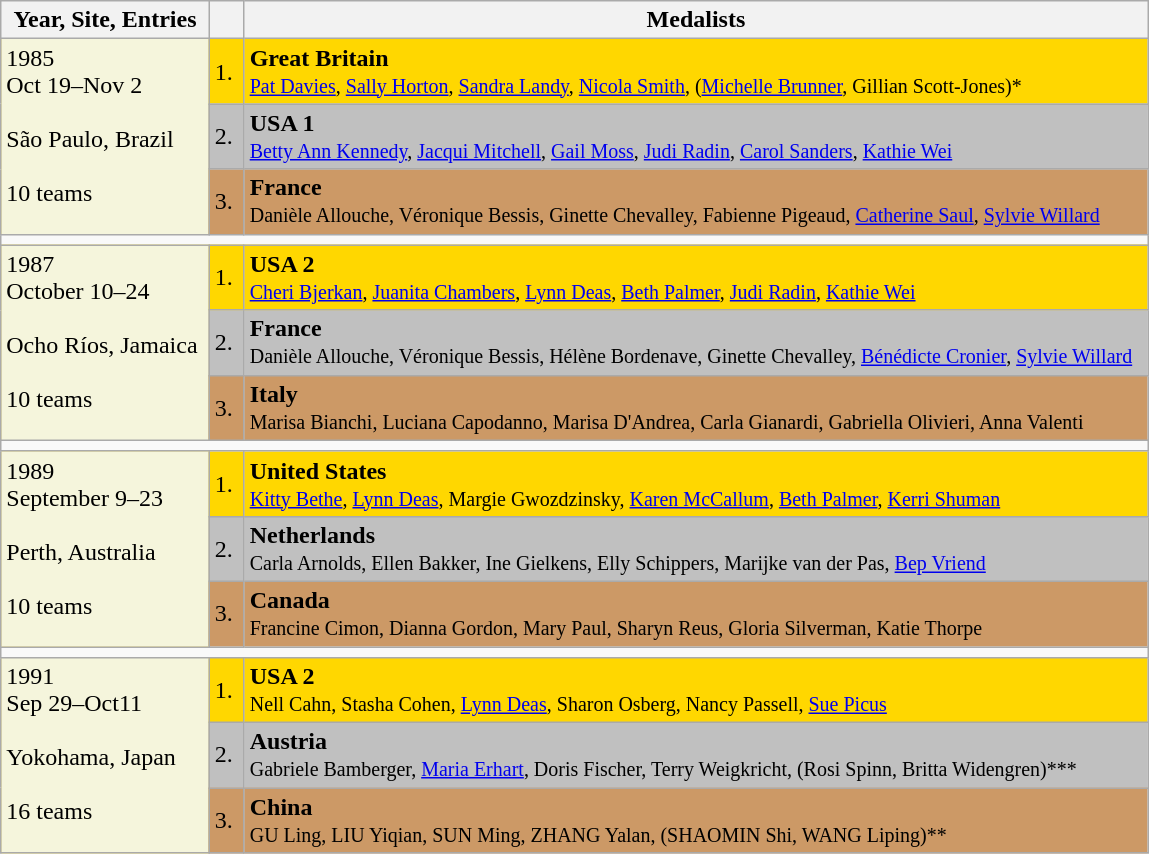<table class=wikitable>
<tr>
<th>Year, Site, Entries</th>
<th></th>
<th>Medalists</th>
</tr>
<tr bgcolor="gold">
<td rowspan=3 bgcolor="beige" valign="Top">1985<br>Oct 19–Nov 2
<br>
<br>São Paulo, Brazil
<br>
<br>10 teams</td>
<td>1. </td>
<td> <strong>Great Britain</strong><br><small><a href='#'>Pat Davies</a>, <a href='#'>Sally Horton</a>, <a href='#'>Sandra Landy</a>, <a href='#'>Nicola Smith</a>, (<a href='#'>Michelle Brunner</a>, Gillian Scott-Jones)*</small></td>
</tr>
<tr bgcolor="silver">
<td>2.</td>
<td> <strong>USA 1</strong> <br><small><a href='#'>Betty Ann Kennedy</a>, <a href='#'>Jacqui Mitchell</a>, <a href='#'>Gail Moss</a>, <a href='#'>Judi Radin</a>, <a href='#'>Carol Sanders</a>, <a href='#'>Kathie Wei</a></small></td>
</tr>
<tr bgcolor="cc9966">
<td>3.</td>
<td> <strong>France</strong><br><small>Danièle Allouche, Véronique Bessis, Ginette Chevalley, Fabienne Pigeaud, <a href='#'>Catherine Saul</a>, <a href='#'>Sylvie Willard</a></small></td>
</tr>
<tr>
<td colspan=3></td>
</tr>
<tr bgcolor="gold">
<td rowspan=3 bgcolor="beige" valign="Top">1987<br>October 10–24
<br>
<br>Ocho Ríos, Jamaica 
<br>
<br>10 teams</td>
<td>1.</td>
<td> <strong>USA 2</strong> <br><small><a href='#'>Cheri Bjerkan</a>, <a href='#'>Juanita Chambers</a>, <a href='#'>Lynn Deas</a>, <a href='#'>Beth Palmer</a>, <a href='#'>Judi Radin</a>, <a href='#'>Kathie Wei</a></small></td>
</tr>
<tr bgcolor="silver">
<td>2.</td>
<td> <strong>France</strong> <br><small>Danièle Allouche, Véronique Bessis, Hélène Bordenave, Ginette Chevalley, <a href='#'>Bénédicte Cronier</a>, <a href='#'>Sylvie Willard</a>  </small></td>
</tr>
<tr bgcolor="cc9966">
<td>3.</td>
<td> <strong>Italy</strong> <br><small>Marisa Bianchi, Luciana Capodanno, Marisa D'Andrea, Carla Gianardi, Gabriella Olivieri, Anna Valenti</small></td>
</tr>
<tr>
<td colspan=3></td>
</tr>
<tr bgcolor="gold">
<td rowspan=3 bgcolor="beige" valign="Top">1989<br>September 9–23
<br>
<br>Perth, Australia
<br>
<br>10 teams</td>
<td>1.</td>
<td> <strong>United States</strong> <br><small><a href='#'>Kitty Bethe</a>, <a href='#'>Lynn Deas</a>, Margie Gwozdzinsky, <a href='#'>Karen McCallum</a>, <a href='#'>Beth Palmer</a>, <a href='#'>Kerri Shuman</a></small></td>
</tr>
<tr bgcolor="silver">
<td>2.</td>
<td> <strong>Netherlands</strong> <br><small>Carla Arnolds, Ellen Bakker, Ine Gielkens, Elly Schippers, Marijke van der Pas, <a href='#'>Bep Vriend</a></small></td>
</tr>
<tr bgcolor="cc9966">
<td>3.</td>
<td> <strong>Canada</strong> <br><small>Francine Cimon, Dianna Gordon, Mary Paul, Sharyn Reus, Gloria Silverman, Katie Thorpe</small></td>
</tr>
<tr>
<td colspan=3></td>
</tr>
<tr bgcolor="gold">
<td rowspan=3 bgcolor="beige" valign="Top">1991<br>Sep 29–Oct11
<br>
<br>Yokohama, Japan
<br>
<br>16 teams</td>
<td>1.</td>
<td> <strong>USA 2</strong> <br><small>Nell Cahn, Stasha Cohen, <a href='#'>Lynn Deas</a>, Sharon Osberg, Nancy Passell, <a href='#'>Sue Picus</a></small></td>
</tr>
<tr bgcolor="silver">
<td>2.</td>
<td> <strong>Austria</strong> <br><small>Gabriele Bamberger, <a href='#'>Maria Erhart</a>, Doris Fischer, Terry Weigkricht, (Rosi Spinn, Britta Widengren)***</small></td>
</tr>
<tr bgcolor="cc9966">
<td>3.</td>
<td> <strong>China</strong> <br><small>GU Ling, LIU Yiqian, SUN Ming, ZHANG Yalan, (SHAOMIN Shi, WANG Liping)**</small></td>
</tr>
</table>
